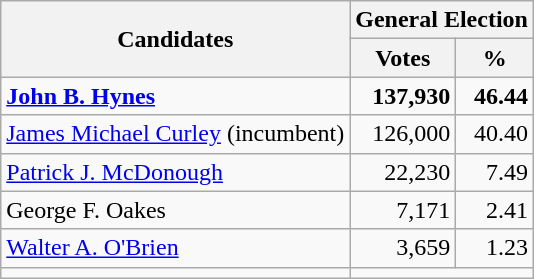<table class=wikitable>
<tr>
<th colspan=1 rowspan=2><strong>Candidates</strong></th>
<th colspan=2><strong>General Election</strong></th>
</tr>
<tr>
<th>Votes</th>
<th>%</th>
</tr>
<tr>
<td><strong><a href='#'>John B. Hynes</a></strong></td>
<td align="right"><strong>137,930</strong></td>
<td align="right"><strong>46.44</strong></td>
</tr>
<tr>
<td><a href='#'>James Michael Curley</a> (incumbent)</td>
<td align="right">126,000</td>
<td align="right">40.40</td>
</tr>
<tr>
<td><a href='#'>Patrick J. McDonough</a></td>
<td align="right">22,230</td>
<td align="right">7.49</td>
</tr>
<tr>
<td>George F. Oakes</td>
<td align="right">7,171</td>
<td align="right">2.41</td>
</tr>
<tr>
<td><a href='#'>Walter A. O'Brien</a></td>
<td align="right">3,659</td>
<td align="right">1.23</td>
</tr>
<tr>
<td></td>
</tr>
</table>
